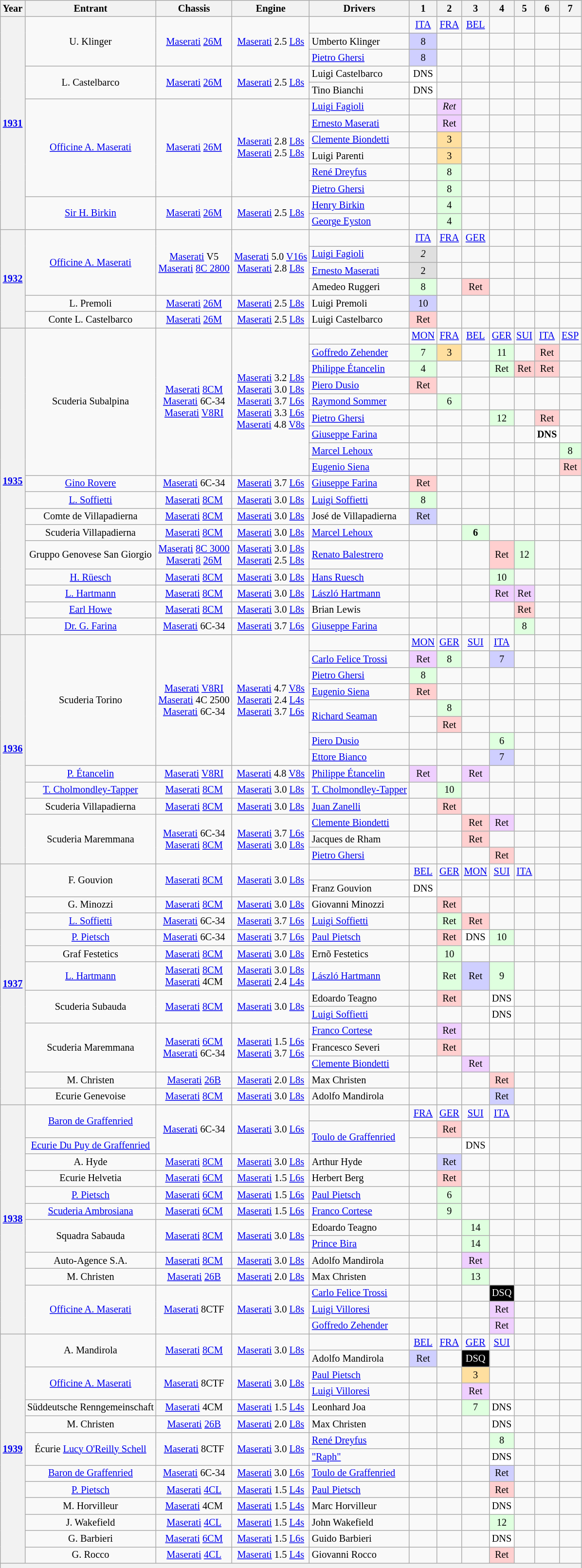<table class="wikitable" style="text-align:center; font-size:85%">
<tr>
<th>Year</th>
<th>Entrant</th>
<th>Chassis</th>
<th>Engine</th>
<th>Drivers</th>
<th>1</th>
<th>2</th>
<th>3</th>
<th>4</th>
<th>5</th>
<th>6</th>
<th>7</th>
</tr>
<tr>
<th rowspan=13><a href='#'>1931</a></th>
<td rowspan=3>U. Klinger</td>
<td rowspan=3><a href='#'>Maserati</a> <a href='#'>26M</a></td>
<td rowspan=3><a href='#'>Maserati</a> 2.5 <a href='#'>L8</a><a href='#'>s</a></td>
<td></td>
<td><a href='#'>ITA</a></td>
<td><a href='#'>FRA</a></td>
<td><a href='#'>BEL</a></td>
<td></td>
<td></td>
<td></td>
<td></td>
</tr>
<tr>
<td align="left"> Umberto Klinger</td>
<td style="background:#cfcfff;">8</td>
<td></td>
<td></td>
<td></td>
<td></td>
<td></td>
<td></td>
</tr>
<tr>
<td align="left"> <a href='#'>Pietro Ghersi</a></td>
<td style="background:#cfcfff;">8</td>
<td></td>
<td></td>
<td></td>
<td></td>
<td></td>
<td></td>
</tr>
<tr>
<td rowspan=2>L. Castelbarco</td>
<td rowspan=2><a href='#'>Maserati</a> <a href='#'>26M</a></td>
<td rowspan=2><a href='#'>Maserati</a> 2.5 <a href='#'>L8</a><a href='#'>s</a></td>
<td align="left"> Luigi Castelbarco</td>
<td style="background:#FFFFFF;">DNS</td>
<td></td>
<td></td>
<td></td>
<td></td>
<td></td>
<td></td>
</tr>
<tr>
<td align="left"> Tino Bianchi</td>
<td style="background:#FFFFFF;">DNS</td>
<td></td>
<td></td>
<td></td>
<td></td>
<td></td>
<td></td>
</tr>
<tr>
<td rowspan=6><a href='#'>Officine A. Maserati</a></td>
<td rowspan=6><a href='#'>Maserati</a> <a href='#'>26M</a></td>
<td rowspan=6><a href='#'>Maserati</a> 2.8 <a href='#'>L8</a><a href='#'>s</a><br><a href='#'>Maserati</a> 2.5 <a href='#'>L8</a><a href='#'>s</a></td>
<td align="left"> <a href='#'>Luigi Fagioli</a></td>
<td></td>
<td style="background:#efcfff;"><em>Ret</em></td>
<td></td>
<td></td>
<td></td>
<td></td>
<td></td>
</tr>
<tr>
<td align="left"> <a href='#'>Ernesto Maserati</a></td>
<td></td>
<td style="background:#efcfff;">Ret</td>
<td></td>
<td></td>
<td></td>
<td></td>
<td></td>
</tr>
<tr>
<td align="left"> <a href='#'>Clemente Biondetti</a></td>
<td></td>
<td style="background:#ffdf9f;">3</td>
<td></td>
<td></td>
<td></td>
<td></td>
<td></td>
</tr>
<tr>
<td align="left"> Luigi Parenti</td>
<td></td>
<td style="background:#ffdf9f;">3</td>
<td></td>
<td></td>
<td></td>
<td></td>
<td></td>
</tr>
<tr>
<td align="left"> <a href='#'>René Dreyfus</a></td>
<td></td>
<td style="background:#dfffdf;">8</td>
<td></td>
<td></td>
<td></td>
<td></td>
<td></td>
</tr>
<tr>
<td align="left"> <a href='#'>Pietro Ghersi</a></td>
<td></td>
<td style="background:#dfffdf;">8</td>
<td></td>
<td></td>
<td></td>
<td></td>
<td></td>
</tr>
<tr>
<td rowspan=2><a href='#'>Sir H. Birkin</a></td>
<td rowspan=2><a href='#'>Maserati</a> <a href='#'>26M</a></td>
<td rowspan=2><a href='#'>Maserati</a> 2.5 <a href='#'>L8</a><a href='#'>s</a></td>
<td align="left"> <a href='#'>Henry Birkin</a></td>
<td></td>
<td style="background:#dfffdf;">4</td>
<td></td>
<td></td>
<td></td>
<td></td>
<td></td>
</tr>
<tr>
<td align="left"> <a href='#'>George Eyston</a></td>
<td></td>
<td style="background:#dfffdf;">4</td>
<td></td>
<td></td>
<td></td>
<td></td>
<td></td>
</tr>
<tr>
<th rowspan=6><a href='#'>1932</a></th>
<td rowspan=4><a href='#'>Officine A. Maserati</a></td>
<td rowspan=4><a href='#'>Maserati</a> V5<br><a href='#'>Maserati</a> <a href='#'>8C 2800</a></td>
<td rowspan=4><a href='#'>Maserati</a> 5.0 <a href='#'>V16</a><a href='#'>s</a><br><a href='#'>Maserati</a> 2.8 <a href='#'>L8</a><a href='#'>s</a></td>
<td></td>
<td><a href='#'>ITA</a></td>
<td><a href='#'>FRA</a></td>
<td><a href='#'>GER</a></td>
<td></td>
<td></td>
<td></td>
<td></td>
</tr>
<tr>
<td align="left"> <a href='#'>Luigi Fagioli</a></td>
<td style="background:#dfdfdf;"><em>2</em></td>
<td></td>
<td></td>
<td></td>
<td></td>
<td></td>
<td></td>
</tr>
<tr>
<td align="left"> <a href='#'>Ernesto Maserati</a></td>
<td style="background:#dfdfdf;">2</td>
<td></td>
<td></td>
<td></td>
<td></td>
<td></td>
<td></td>
</tr>
<tr>
<td align="left"> Amedeo Ruggeri</td>
<td style="background:#dfffdf;">8</td>
<td></td>
<td style="background:#ffcfcf;">Ret</td>
<td></td>
<td></td>
<td></td>
<td></td>
</tr>
<tr>
<td>L. Premoli</td>
<td><a href='#'>Maserati</a> <a href='#'>26M</a></td>
<td><a href='#'>Maserati</a> 2.5 <a href='#'>L8</a><a href='#'>s</a></td>
<td align="left"> Luigi Premoli</td>
<td style="background:#cfcfff;">10</td>
<td></td>
<td></td>
<td></td>
<td></td>
<td></td>
<td></td>
</tr>
<tr>
<td>Conte L. Castelbarco</td>
<td><a href='#'>Maserati</a> <a href='#'>26M</a></td>
<td><a href='#'>Maserati</a> 2.5 <a href='#'>L8</a><a href='#'>s</a></td>
<td align="left"> Luigi Castelbarco</td>
<td style="background:#ffcfcf;">Ret</td>
<td></td>
<td></td>
<td></td>
<td></td>
<td></td>
<td></td>
</tr>
<tr>
<th rowspan=18><a href='#'>1935</a></th>
<td rowspan=9>Scuderia Subalpina</td>
<td rowspan=9><a href='#'>Maserati</a> <a href='#'>8CM</a><br><a href='#'>Maserati</a> 6C-34<br><a href='#'>Maserati</a> <a href='#'>V8RI</a></td>
<td rowspan=9><a href='#'>Maserati</a> 3.2 <a href='#'>L8</a><a href='#'>s</a><br><a href='#'>Maserati</a> 3.0 <a href='#'>L8</a><a href='#'>s</a><br><a href='#'>Maserati</a> 3.7 <a href='#'>L6</a><a href='#'>s</a><br><a href='#'>Maserati</a> 3.3 <a href='#'>L6</a><a href='#'>s</a><br><a href='#'>Maserati</a> 4.8 <a href='#'>V8</a><a href='#'>s</a></td>
<td></td>
<td><a href='#'>MON</a></td>
<td><a href='#'>FRA</a></td>
<td><a href='#'>BEL</a></td>
<td><a href='#'>GER</a></td>
<td><a href='#'>SUI</a></td>
<td><a href='#'>ITA</a></td>
<td><a href='#'>ESP</a></td>
</tr>
<tr>
<td align="left"> <a href='#'>Goffredo Zehender</a></td>
<td style="background:#dfffdf;">7</td>
<td style="background:#ffdf9f;">3</td>
<td></td>
<td style="background:#dfffdf;">11</td>
<td></td>
<td style="background:#FFCFCF;">Ret</td>
<td></td>
</tr>
<tr>
<td align="left"> <a href='#'>Philippe Étancelin</a></td>
<td style="background:#dfffdf;">4</td>
<td></td>
<td></td>
<td style="background:#dfffdf;">Ret</td>
<td style="background:#FFCFCF;">Ret</td>
<td style="background:#FFCFCF;">Ret</td>
<td></td>
</tr>
<tr>
<td align="left"> <a href='#'>Piero Dusio</a></td>
<td style="background:#ffcfcf;">Ret</td>
<td></td>
<td></td>
<td></td>
<td></td>
<td></td>
<td></td>
</tr>
<tr>
<td align="left"> <a href='#'>Raymond Sommer</a></td>
<td></td>
<td style="background:#DFFFDF;">6</td>
<td></td>
<td></td>
<td></td>
<td></td>
<td></td>
</tr>
<tr>
<td align="left"> <a href='#'>Pietro Ghersi</a></td>
<td></td>
<td></td>
<td></td>
<td style="background:#dfffdf;">12</td>
<td></td>
<td style="background:#FFCFCF;">Ret</td>
<td></td>
</tr>
<tr>
<td align="left"> <a href='#'>Giuseppe Farina</a></td>
<td></td>
<td></td>
<td></td>
<td></td>
<td></td>
<td style="background:#FFFFFF;"><strong>DNS</strong></td>
<td></td>
</tr>
<tr>
<td align="left"> <a href='#'>Marcel Lehoux</a></td>
<td></td>
<td></td>
<td></td>
<td></td>
<td></td>
<td></td>
<td style="background:#DFFFDF;">8</td>
</tr>
<tr>
<td align="left"> <a href='#'>Eugenio Siena</a></td>
<td></td>
<td></td>
<td></td>
<td></td>
<td></td>
<td></td>
<td style="background:#FFCFCF;">Ret</td>
</tr>
<tr>
<td><a href='#'>Gino Rovere</a></td>
<td><a href='#'>Maserati</a> 6C-34</td>
<td><a href='#'>Maserati</a> 3.7 <a href='#'>L6</a><a href='#'>s</a></td>
<td align="left"> <a href='#'>Giuseppe Farina</a></td>
<td style="background:#ffcfcf;">Ret</td>
<td></td>
<td></td>
<td></td>
<td></td>
<td></td>
<td></td>
</tr>
<tr>
<td><a href='#'>L. Soffietti</a></td>
<td><a href='#'>Maserati</a> <a href='#'>8CM</a></td>
<td><a href='#'>Maserati</a> 3.0 <a href='#'>L8</a><a href='#'>s</a></td>
<td align="left"> <a href='#'>Luigi Soffietti</a></td>
<td style="background:#dfffdf;">8</td>
<td></td>
<td></td>
<td></td>
<td></td>
<td></td>
<td></td>
</tr>
<tr>
<td>Comte de Villapadierna</td>
<td><a href='#'>Maserati</a> <a href='#'>8CM</a></td>
<td><a href='#'>Maserati</a> 3.0 <a href='#'>L8</a><a href='#'>s</a></td>
<td align="left"> José de Villapadierna</td>
<td style="background:#cfcfff;">Ret</td>
<td></td>
<td></td>
<td></td>
<td></td>
<td></td>
<td></td>
</tr>
<tr>
<td>Scuderia Villapadierna</td>
<td><a href='#'>Maserati</a> <a href='#'>8CM</a></td>
<td><a href='#'>Maserati</a> 3.0 <a href='#'>L8</a><a href='#'>s</a></td>
<td align="left"> <a href='#'>Marcel Lehoux</a></td>
<td></td>
<td></td>
<td style="background:#dfffdf;"><strong>6</strong></td>
<td></td>
<td></td>
<td></td>
<td></td>
</tr>
<tr>
<td>Gruppo Genovese San Giorgio</td>
<td><a href='#'>Maserati</a> <a href='#'>8C 3000</a><br><a href='#'>Maserati</a> <a href='#'>26M</a></td>
<td><a href='#'>Maserati</a> 3.0 <a href='#'>L8</a><a href='#'>s</a><br><a href='#'>Maserati</a> 2.5 <a href='#'>L8</a><a href='#'>s</a></td>
<td align="left"> <a href='#'>Renato Balestrero</a></td>
<td></td>
<td></td>
<td></td>
<td style="background:#ffcfcf;">Ret</td>
<td style="background:#dfffdf;">12</td>
<td></td>
<td></td>
</tr>
<tr>
<td><a href='#'>H. Rüesch</a></td>
<td><a href='#'>Maserati</a> <a href='#'>8CM</a></td>
<td><a href='#'>Maserati</a> 3.0 <a href='#'>L8</a><a href='#'>s</a></td>
<td align="left"> <a href='#'>Hans Ruesch</a></td>
<td></td>
<td></td>
<td></td>
<td style="background:#dfffdf;">10</td>
<td></td>
<td></td>
<td></td>
</tr>
<tr>
<td><a href='#'>L. Hartmann</a></td>
<td><a href='#'>Maserati</a> <a href='#'>8CM</a></td>
<td><a href='#'>Maserati</a> 3.0 <a href='#'>L8</a><a href='#'>s</a></td>
<td align="left"> <a href='#'>László Hartmann</a></td>
<td></td>
<td></td>
<td></td>
<td style="background:#efcfff;">Ret</td>
<td style="background:#efcfff;">Ret</td>
<td></td>
<td></td>
</tr>
<tr>
<td><a href='#'>Earl Howe</a></td>
<td><a href='#'>Maserati</a> <a href='#'>8CM</a></td>
<td><a href='#'>Maserati</a> 3.0 <a href='#'>L8</a><a href='#'>s</a></td>
<td align="left"> Brian Lewis</td>
<td></td>
<td></td>
<td></td>
<td></td>
<td style="background:#ffcfcf;">Ret</td>
<td></td>
<td></td>
</tr>
<tr>
<td><a href='#'>Dr. G. Farina</a></td>
<td><a href='#'>Maserati</a> 6C-34</td>
<td><a href='#'>Maserati</a> 3.7 <a href='#'>L6</a><a href='#'>s</a></td>
<td align="left"> <a href='#'>Giuseppe Farina</a></td>
<td></td>
<td></td>
<td></td>
<td></td>
<td style="background:#dfffdf;">8</td>
<td></td>
<td></td>
</tr>
<tr>
<th rowspan=14><a href='#'>1936</a></th>
<td rowspan=8>Scuderia Torino</td>
<td rowspan=8><a href='#'>Maserati</a> <a href='#'>V8RI</a><br><a href='#'>Maserati</a> 4C 2500<br><a href='#'>Maserati</a> 6C-34</td>
<td rowspan=8><a href='#'>Maserati</a> 4.7 <a href='#'>V8</a><a href='#'>s</a><br><a href='#'>Maserati</a> 2.4 <a href='#'>L4</a><a href='#'>s</a><br><a href='#'>Maserati</a> 3.7 <a href='#'>L6</a><a href='#'>s</a></td>
<td></td>
<td><a href='#'>MON</a></td>
<td><a href='#'>GER</a></td>
<td><a href='#'>SUI</a></td>
<td><a href='#'>ITA</a></td>
<td></td>
<td></td>
<td></td>
</tr>
<tr>
<td align="left"> <a href='#'>Carlo Felice Trossi</a></td>
<td style="background:#EFCFFF;">Ret</td>
<td style="background:#DFFFDF;">8</td>
<td></td>
<td style="background:#CFCFFF;">7</td>
<td></td>
<td></td>
<td></td>
</tr>
<tr>
<td align="left"> <a href='#'>Pietro Ghersi</a></td>
<td style="background:#DFFFDF;">8</td>
<td></td>
<td></td>
<td></td>
<td></td>
<td></td>
<td></td>
</tr>
<tr>
<td align="left"> <a href='#'>Eugenio Siena</a></td>
<td style="background:#FFCFCF;">Ret</td>
<td></td>
<td></td>
<td></td>
<td></td>
<td></td>
<td></td>
</tr>
<tr>
<td align="left" rowspan=2> <a href='#'>Richard Seaman</a></td>
<td></td>
<td style="background:#DFFFDF;">8</td>
<td></td>
<td></td>
<td></td>
<td></td>
<td></td>
</tr>
<tr>
<td></td>
<td style="background:#FFCFCF;">Ret</td>
<td></td>
<td></td>
<td></td>
<td></td>
<td></td>
</tr>
<tr>
<td align="left"> <a href='#'>Piero Dusio</a></td>
<td></td>
<td></td>
<td></td>
<td style="background:#DFFFDF;">6</td>
<td></td>
<td></td>
<td></td>
</tr>
<tr>
<td align="left"> <a href='#'>Ettore Bianco</a></td>
<td></td>
<td></td>
<td></td>
<td style="background:#CFCFFF;">7</td>
<td></td>
<td></td>
<td></td>
</tr>
<tr>
<td><a href='#'>P. Étancelin</a></td>
<td><a href='#'>Maserati</a> <a href='#'>V8RI</a></td>
<td><a href='#'>Maserati</a> 4.8 <a href='#'>V8</a><a href='#'>s</a></td>
<td align="left"> <a href='#'>Philippe Étancelin</a></td>
<td style="background:#efcfff;">Ret</td>
<td></td>
<td style="background:#efcfff;">Ret</td>
<td></td>
<td></td>
<td></td>
<td></td>
</tr>
<tr>
<td><a href='#'>T. Cholmondley-Tapper</a></td>
<td><a href='#'>Maserati</a> <a href='#'>8CM</a></td>
<td><a href='#'>Maserati</a> 3.0 <a href='#'>L8</a><a href='#'>s</a></td>
<td align="left"> <a href='#'>T. Cholmondley-Tapper</a></td>
<td></td>
<td style="background:#dfffdf;">10</td>
<td></td>
<td></td>
<td></td>
<td></td>
<td></td>
</tr>
<tr>
<td>Scuderia Villapadierna</td>
<td><a href='#'>Maserati</a> <a href='#'>8CM</a></td>
<td><a href='#'>Maserati</a> 3.0 <a href='#'>L8</a><a href='#'>s</a></td>
<td align="left"> <a href='#'>Juan Zanelli</a></td>
<td></td>
<td style="background:#ffcfcf;">Ret</td>
<td></td>
<td></td>
<td></td>
<td></td>
<td></td>
</tr>
<tr>
<td rowspan=3>Scuderia Maremmana</td>
<td rowspan=3><a href='#'>Maserati</a> 6C-34<br><a href='#'>Maserati</a> <a href='#'>8CM</a></td>
<td rowspan=3><a href='#'>Maserati</a> 3.7 <a href='#'>L6</a><a href='#'>s</a><br><a href='#'>Maserati</a> 3.0 <a href='#'>L8</a><a href='#'>s</a></td>
<td align="left"> <a href='#'>Clemente Biondetti</a></td>
<td></td>
<td></td>
<td style="background:#ffcfcf;">Ret</td>
<td style="background:#efcfff;">Ret</td>
<td></td>
<td></td>
<td></td>
</tr>
<tr>
<td align="left"> Jacques de Rham</td>
<td></td>
<td></td>
<td style="background:#ffcfcf;">Ret</td>
<td></td>
<td></td>
<td></td>
<td></td>
</tr>
<tr>
<td align="left"> <a href='#'>Pietro Ghersi</a></td>
<td></td>
<td></td>
<td></td>
<td style="background:#ffcfcf;">Ret</td>
<td></td>
<td></td>
<td></td>
</tr>
<tr>
<th rowspan=14><a href='#'>1937</a></th>
<td rowspan=2>F. Gouvion</td>
<td rowspan=2><a href='#'>Maserati</a> <a href='#'>8CM</a></td>
<td rowspan=2><a href='#'>Maserati</a> 3.0 <a href='#'>L8</a><a href='#'>s</a></td>
<td></td>
<td><a href='#'>BEL</a></td>
<td><a href='#'>GER</a></td>
<td><a href='#'>MON</a></td>
<td><a href='#'>SUI</a></td>
<td><a href='#'>ITA</a></td>
<td></td>
<td></td>
</tr>
<tr>
<td align="left"> Franz Gouvion</td>
<td style="background:#ffffff;">DNS</td>
<td></td>
<td></td>
<td></td>
<td></td>
<td></td>
<td></td>
</tr>
<tr>
<td>G. Minozzi</td>
<td><a href='#'>Maserati</a> <a href='#'>8CM</a></td>
<td><a href='#'>Maserati</a> 3.0 <a href='#'>L8</a><a href='#'>s</a></td>
<td align="left"> Giovanni Minozzi</td>
<td></td>
<td style="background:#ffcfcf;">Ret</td>
<td></td>
<td></td>
<td></td>
<td></td>
<td></td>
</tr>
<tr>
<td><a href='#'>L. Soffietti</a></td>
<td><a href='#'>Maserati</a> 6C-34</td>
<td><a href='#'>Maserati</a> 3.7 <a href='#'>L6</a><a href='#'>s</a></td>
<td align="left"> <a href='#'>Luigi Soffietti</a></td>
<td></td>
<td style="background:#dfffdf;">Ret</td>
<td style="background:#ffcfcf;">Ret</td>
<td></td>
<td></td>
<td></td>
<td></td>
</tr>
<tr>
<td><a href='#'>P. Pietsch</a></td>
<td><a href='#'>Maserati</a> 6C-34</td>
<td><a href='#'>Maserati</a> 3.7 <a href='#'>L6</a><a href='#'>s</a></td>
<td align="left"> <a href='#'>Paul Pietsch</a></td>
<td></td>
<td style="background:#ffcfcf;">Ret</td>
<td style="background:#ffffff;">DNS</td>
<td style="background:#dfffdf;">10</td>
<td></td>
<td></td>
<td></td>
</tr>
<tr>
<td>Graf Festetics</td>
<td><a href='#'>Maserati</a> <a href='#'>8CM</a></td>
<td><a href='#'>Maserati</a> 3.0 <a href='#'>L8</a><a href='#'>s</a></td>
<td align="left"> Ernõ Festetics</td>
<td></td>
<td style="background:#dfffdf;">10</td>
<td></td>
<td></td>
<td></td>
<td></td>
<td></td>
</tr>
<tr>
<td><a href='#'>L. Hartmann</a></td>
<td><a href='#'>Maserati</a> <a href='#'>8CM</a><br><a href='#'>Maserati</a> 4CM</td>
<td><a href='#'>Maserati</a> 3.0 <a href='#'>L8</a><a href='#'>s</a><br><a href='#'>Maserati</a> 2.4 <a href='#'>L4</a><a href='#'>s</a></td>
<td align="left"> <a href='#'>László Hartmann</a></td>
<td></td>
<td style="background:#dfffdf;">Ret</td>
<td style="background:#cfcfff;">Ret</td>
<td style="background:#dfffdf;">9</td>
<td></td>
<td></td>
<td></td>
</tr>
<tr>
<td rowspan=2>Scuderia Subauda</td>
<td rowspan=2><a href='#'>Maserati</a> <a href='#'>8CM</a></td>
<td rowspan=2><a href='#'>Maserati</a> 3.0 <a href='#'>L8</a><a href='#'>s</a></td>
<td align="left"> Edoardo Teagno</td>
<td></td>
<td style="background:#ffcfcf;">Ret</td>
<td></td>
<td style="background:#ffffff;">DNS</td>
<td></td>
<td></td>
<td></td>
</tr>
<tr>
<td align="left"> <a href='#'>Luigi Soffietti</a></td>
<td></td>
<td></td>
<td></td>
<td style="background:#ffffff;">DNS</td>
<td></td>
<td></td>
<td></td>
</tr>
<tr>
<td rowspan=3>Scuderia Maremmana</td>
<td rowspan=3><a href='#'>Maserati</a> <a href='#'>6CM</a><br><a href='#'>Maserati</a> 6C-34</td>
<td rowspan=3><a href='#'>Maserati</a> 1.5 <a href='#'>L6</a><a href='#'>s</a><br><a href='#'>Maserati</a> 3.7 <a href='#'>L6</a><a href='#'>s</a></td>
<td align="left"> <a href='#'>Franco Cortese</a></td>
<td></td>
<td style="background:#efcfff;">Ret</td>
<td></td>
<td></td>
<td></td>
<td></td>
<td></td>
</tr>
<tr>
<td align="left"> Francesco Severi</td>
<td></td>
<td style="background:#ffcfcf;">Ret</td>
<td></td>
<td></td>
<td></td>
<td></td>
<td></td>
</tr>
<tr>
<td align="left"> <a href='#'>Clemente Biondetti</a></td>
<td></td>
<td></td>
<td style="background:#efcfff;">Ret</td>
<td></td>
<td></td>
<td></td>
<td></td>
</tr>
<tr>
<td>M. Christen</td>
<td><a href='#'>Maserati</a> <a href='#'>26B</a></td>
<td><a href='#'>Maserati</a> 2.0 <a href='#'>L8</a><a href='#'>s</a></td>
<td align="left"> Max Christen</td>
<td></td>
<td></td>
<td></td>
<td style="background:#ffcfcf;">Ret</td>
<td></td>
<td></td>
<td></td>
</tr>
<tr>
<td>Ecurie Genevoise</td>
<td><a href='#'>Maserati</a> <a href='#'>8CM</a></td>
<td><a href='#'>Maserati</a> 3.0 <a href='#'>L8</a><a href='#'>s</a></td>
<td align="left"> Adolfo Mandirola</td>
<td></td>
<td></td>
<td></td>
<td style="background:#cfcfff;">Ret</td>
<td></td>
<td></td>
<td></td>
</tr>
<tr>
<th rowspan=14><a href='#'>1938</a></th>
<td rowspan=2><a href='#'>Baron de Graffenried</a></td>
<td rowspan=3><a href='#'>Maserati</a> 6C-34</td>
<td rowspan=3><a href='#'>Maserati</a> 3.0 <a href='#'>L6</a><a href='#'>s</a></td>
<td></td>
<td><a href='#'>FRA</a></td>
<td><a href='#'>GER</a></td>
<td><a href='#'>SUI</a></td>
<td><a href='#'>ITA</a></td>
<td></td>
<td></td>
<td></td>
</tr>
<tr>
<td align="left" rowspan=2> <a href='#'>Toulo de Graffenried</a></td>
<td></td>
<td style="background:#ffcfcf;">Ret</td>
<td></td>
<td></td>
<td></td>
<td></td>
<td></td>
</tr>
<tr>
<td><a href='#'>Ecurie Du Puy de Graffenried</a></td>
<td></td>
<td></td>
<td style="background:#ffffff;">DNS</td>
<td></td>
<td></td>
<td></td>
<td></td>
</tr>
<tr>
<td>A. Hyde</td>
<td><a href='#'>Maserati</a> <a href='#'>8CM</a></td>
<td><a href='#'>Maserati</a> 3.0 <a href='#'>L8</a><a href='#'>s</a></td>
<td align="left"> Arthur Hyde</td>
<td></td>
<td style="background:#cfcfff;">Ret</td>
<td></td>
<td></td>
<td></td>
<td></td>
<td></td>
</tr>
<tr>
<td>Ecurie Helvetia</td>
<td><a href='#'>Maserati</a> <a href='#'>6CM</a></td>
<td><a href='#'>Maserati</a> 1.5 <a href='#'>L6</a><a href='#'>s</a></td>
<td align="left"> Herbert Berg</td>
<td></td>
<td style="background:#ffcfcf;">Ret</td>
<td></td>
<td></td>
<td></td>
<td></td>
<td></td>
</tr>
<tr>
<td><a href='#'>P. Pietsch</a></td>
<td><a href='#'>Maserati</a> <a href='#'>6CM</a></td>
<td><a href='#'>Maserati</a> 1.5 <a href='#'>L6</a><a href='#'>s</a></td>
<td align="left"> <a href='#'>Paul Pietsch</a></td>
<td></td>
<td style="background:#dfffdf;">6</td>
<td></td>
<td></td>
<td></td>
<td></td>
<td></td>
</tr>
<tr>
<td><a href='#'>Scuderia Ambrosiana</a></td>
<td><a href='#'>Maserati</a> <a href='#'>6CM</a></td>
<td><a href='#'>Maserati</a> 1.5 <a href='#'>L6</a><a href='#'>s</a></td>
<td align="left"> <a href='#'>Franco Cortese</a></td>
<td></td>
<td style="background:#dfffdf;">9</td>
<td></td>
<td></td>
<td></td>
<td></td>
<td></td>
</tr>
<tr>
<td rowspan=2>Squadra Sabauda</td>
<td rowspan=2><a href='#'>Maserati</a> <a href='#'>8CM</a></td>
<td rowspan=2><a href='#'>Maserati</a> 3.0 <a href='#'>L8</a><a href='#'>s</a></td>
<td align="left"> Edoardo Teagno</td>
<td></td>
<td></td>
<td style="background:#dfffdf;">14</td>
<td></td>
<td></td>
<td></td>
<td></td>
</tr>
<tr>
<td align="left"> <a href='#'>Prince Bira</a></td>
<td></td>
<td></td>
<td style="background:#dfffdf;">14</td>
<td></td>
<td></td>
<td></td>
<td></td>
</tr>
<tr>
<td>Auto-Agence S.A.</td>
<td><a href='#'>Maserati</a> <a href='#'>8CM</a></td>
<td><a href='#'>Maserati</a> 3.0 <a href='#'>L8</a><a href='#'>s</a></td>
<td align="left"> Adolfo Mandirola</td>
<td></td>
<td></td>
<td style="background:#EFCFFF;">Ret</td>
<td></td>
<td></td>
<td></td>
<td></td>
</tr>
<tr>
<td>M. Christen</td>
<td><a href='#'>Maserati</a> <a href='#'>26B</a></td>
<td><a href='#'>Maserati</a> 2.0 <a href='#'>L8</a><a href='#'>s</a></td>
<td align="left"> Max Christen</td>
<td></td>
<td></td>
<td style="background:#dfffdf;">13</td>
<td></td>
<td></td>
<td></td>
<td></td>
</tr>
<tr>
<td rowspan=3><a href='#'>Officine A. Maserati</a></td>
<td rowspan=3><a href='#'>Maserati</a> 8CTF</td>
<td rowspan=3><a href='#'>Maserati</a> 3.0 <a href='#'>L8</a><a href='#'>s</a></td>
<td align="left"> <a href='#'>Carlo Felice Trossi</a></td>
<td></td>
<td></td>
<td></td>
<td style="background:#000000; color:#ffffff">DSQ</td>
<td></td>
<td></td>
<td></td>
</tr>
<tr>
<td align="left"> <a href='#'>Luigi Villoresi</a></td>
<td></td>
<td></td>
<td></td>
<td style="background:#EFCFFF;">Ret</td>
<td></td>
<td></td>
<td></td>
</tr>
<tr>
<td align="left"> <a href='#'>Goffredo Zehender</a></td>
<td></td>
<td></td>
<td></td>
<td style="background:#EFCFFF;">Ret</td>
<td></td>
<td></td>
<td></td>
</tr>
<tr>
<th rowspan=14><a href='#'>1939</a></th>
<td rowspan=2>A. Mandirola</td>
<td rowspan=2><a href='#'>Maserati</a> <a href='#'>8CM</a></td>
<td rowspan=2><a href='#'>Maserati</a> 3.0 <a href='#'>L8</a><a href='#'>s</a></td>
<td></td>
<td><a href='#'>BEL</a></td>
<td><a href='#'>FRA</a></td>
<td><a href='#'>GER</a></td>
<td><a href='#'>SUI</a></td>
<td></td>
<td></td>
<td></td>
</tr>
<tr>
<td align="left"> Adolfo Mandirola</td>
<td style="background:#cfcfff;">Ret</td>
<td></td>
<td style="background:#000000; color:white">DSQ</td>
<td></td>
<td></td>
<td></td>
<td></td>
</tr>
<tr>
<td rowspan=2><a href='#'>Officine A. Maserati</a></td>
<td rowspan=2><a href='#'>Maserati</a> 8CTF</td>
<td rowspan=2><a href='#'>Maserati</a> 3.0 <a href='#'>L8</a><a href='#'>s</a></td>
<td align="left"> <a href='#'>Paul Pietsch</a></td>
<td></td>
<td></td>
<td style="background:#FFDF9F;">3</td>
<td></td>
<td></td>
<td></td>
<td></td>
</tr>
<tr>
<td align="left"> <a href='#'>Luigi Villoresi</a></td>
<td></td>
<td></td>
<td style="background:#EFCFFF;">Ret</td>
<td></td>
<td></td>
<td></td>
<td></td>
</tr>
<tr>
<td>Süddeutsche Renngemeinschaft</td>
<td><a href='#'>Maserati</a> 4CM</td>
<td><a href='#'>Maserati</a> 1.5 <a href='#'>L4</a><a href='#'>s</a></td>
<td align="left"> Leonhard Joa</td>
<td></td>
<td></td>
<td style="background:#dfffdf;">7</td>
<td style="background:#FFFFFF;">DNS</td>
<td></td>
<td></td>
<td></td>
</tr>
<tr>
<td>M. Christen</td>
<td><a href='#'>Maserati</a> <a href='#'>26B</a></td>
<td><a href='#'>Maserati</a> 2.0 <a href='#'>L8</a><a href='#'>s</a></td>
<td align="left"> Max Christen</td>
<td></td>
<td></td>
<td></td>
<td style="background:#FFFFFF;">DNS</td>
<td></td>
<td></td>
<td></td>
</tr>
<tr>
<td rowspan=2>Écurie <a href='#'>Lucy O'Reilly Schell</a></td>
<td rowspan=2><a href='#'>Maserati</a> 8CTF</td>
<td rowspan=2><a href='#'>Maserati</a> 3.0 <a href='#'>L8</a><a href='#'>s</a></td>
<td align="left"> <a href='#'>René Dreyfus</a></td>
<td></td>
<td></td>
<td></td>
<td style="background:#dfffdf;">8</td>
<td></td>
<td></td>
<td></td>
</tr>
<tr>
<td align="left"> <a href='#'>"Raph"</a></td>
<td></td>
<td></td>
<td></td>
<td style="background:#FFFFFF;">DNS</td>
<td></td>
<td></td>
<td></td>
</tr>
<tr>
<td><a href='#'>Baron de Graffenried</a></td>
<td><a href='#'>Maserati</a> 6C-34</td>
<td><a href='#'>Maserati</a> 3.0 <a href='#'>L6</a><a href='#'>s</a></td>
<td align="left"> <a href='#'>Toulo de Graffenried</a></td>
<td></td>
<td></td>
<td></td>
<td style="background:#cfcfff;">Ret</td>
<td></td>
<td></td>
<td></td>
</tr>
<tr>
<td><a href='#'>P. Pietsch</a></td>
<td><a href='#'>Maserati</a> <a href='#'>4CL</a></td>
<td><a href='#'>Maserati</a> 1.5 <a href='#'>L4</a><a href='#'>s</a></td>
<td align="left"> <a href='#'>Paul Pietsch</a></td>
<td></td>
<td></td>
<td></td>
<td style="background:#ffcfcf;">Ret</td>
<td></td>
<td></td>
<td></td>
</tr>
<tr>
<td>M. Horvilleur</td>
<td><a href='#'>Maserati</a> 4CM</td>
<td><a href='#'>Maserati</a> 1.5 <a href='#'>L4</a><a href='#'>s</a></td>
<td align="left"> Marc Horvilleur</td>
<td></td>
<td></td>
<td></td>
<td style="background:#FFFFFF;">DNS</td>
<td></td>
<td></td>
<td></td>
</tr>
<tr>
<td>J. Wakefield</td>
<td><a href='#'>Maserati</a> <a href='#'>4CL</a></td>
<td><a href='#'>Maserati</a> 1.5 <a href='#'>L4</a><a href='#'>s</a></td>
<td align="left"> John Wakefield</td>
<td></td>
<td></td>
<td></td>
<td style="background:#dfffdf;">12</td>
<td></td>
<td></td>
<td></td>
</tr>
<tr>
<td>G. Barbieri</td>
<td><a href='#'>Maserati</a> <a href='#'>6CM</a></td>
<td><a href='#'>Maserati</a> 1.5 <a href='#'>L6</a><a href='#'>s</a></td>
<td align="left"> Guido Barbieri</td>
<td></td>
<td></td>
<td></td>
<td style="background:#FFFFFF;">DNS</td>
<td></td>
<td></td>
<td></td>
</tr>
<tr>
<td>G. Rocco</td>
<td><a href='#'>Maserati</a> <a href='#'>4CL</a></td>
<td><a href='#'>Maserati</a> 1.5 <a href='#'>L4</a><a href='#'>s</a></td>
<td align="left"> Giovanni Rocco</td>
<td></td>
<td></td>
<td></td>
<td style="background:#ffcfcf;">Ret</td>
<td></td>
<td></td>
<td></td>
</tr>
<tr>
<th colspan=12></th>
</tr>
</table>
